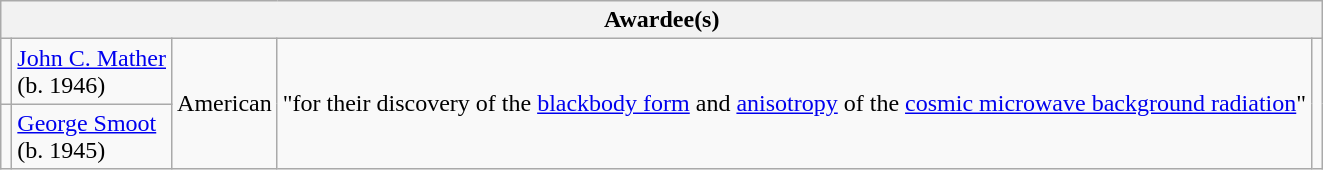<table class="wikitable">
<tr>
<th colspan="5">Awardee(s)</th>
</tr>
<tr>
<td></td>
<td><a href='#'>John C. Mather</a><br>(b. 1946)</td>
<td rowspan="2"> American</td>
<td rowspan="2">"for their discovery of the <a href='#'>blackbody form</a> and <a href='#'>anisotropy</a> of the <a href='#'>cosmic microwave background radiation</a>"</td>
<td rowspan="2"></td>
</tr>
<tr>
<td></td>
<td><a href='#'>George Smoot</a><br>(b. 1945)</td>
</tr>
</table>
